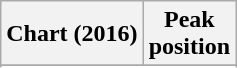<table class="wikitable sortable plainrowheaders" style="text-align:center">
<tr>
<th scope="col">Chart (2016)</th>
<th scope="col">Peak<br> position</th>
</tr>
<tr>
</tr>
<tr>
</tr>
<tr>
</tr>
<tr>
</tr>
<tr>
</tr>
<tr>
</tr>
<tr>
</tr>
<tr>
</tr>
<tr>
</tr>
<tr>
</tr>
<tr>
</tr>
<tr>
</tr>
<tr>
</tr>
<tr>
</tr>
<tr>
</tr>
<tr>
</tr>
<tr>
</tr>
<tr>
</tr>
<tr>
</tr>
<tr>
</tr>
</table>
